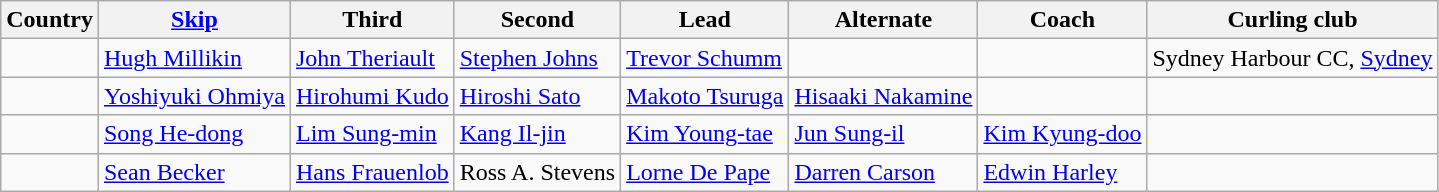<table class="wikitable">
<tr>
<th>Country</th>
<th><a href='#'>Skip</a></th>
<th>Third</th>
<th>Second</th>
<th>Lead</th>
<th>Alternate</th>
<th>Coach</th>
<th>Curling club</th>
</tr>
<tr>
<td></td>
<td><a href='#'>Hugh Millikin</a></td>
<td><a href='#'>John Theriault</a></td>
<td><a href='#'>Stephen Johns</a></td>
<td><a href='#'>Trevor Schumm</a></td>
<td></td>
<td></td>
<td>Sydney Harbour CC, <a href='#'>Sydney</a></td>
</tr>
<tr>
<td></td>
<td><a href='#'>Yoshiyuki Ohmiya</a></td>
<td><a href='#'>Hirohumi Kudo</a></td>
<td><a href='#'>Hiroshi Sato</a></td>
<td><a href='#'>Makoto Tsuruga</a></td>
<td><a href='#'>Hisaaki Nakamine</a></td>
<td></td>
<td></td>
</tr>
<tr>
<td></td>
<td><a href='#'>Song He-dong</a></td>
<td><a href='#'>Lim Sung-min</a></td>
<td><a href='#'>Kang Il-jin</a></td>
<td><a href='#'>Kim Young-tae</a></td>
<td><a href='#'>Jun Sung-il</a></td>
<td><a href='#'>Kim Kyung-doo</a></td>
<td></td>
</tr>
<tr>
<td></td>
<td><a href='#'>Sean Becker</a></td>
<td><a href='#'>Hans Frauenlob</a></td>
<td>Ross A. Stevens</td>
<td><a href='#'>Lorne De Pape</a></td>
<td><a href='#'>Darren Carson</a></td>
<td><a href='#'>Edwin Harley</a></td>
<td></td>
</tr>
</table>
